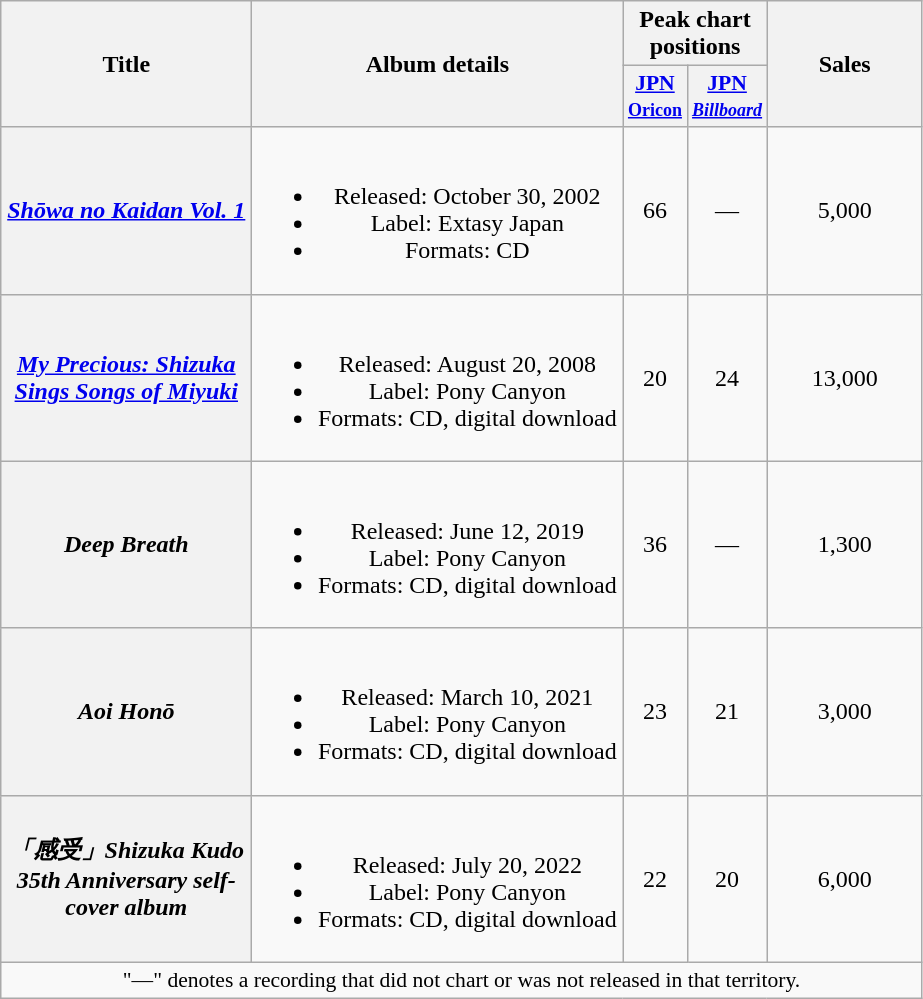<table class="wikitable plainrowheaders" style="text-align:center;">
<tr>
<th scope="col" rowspan="2" style="width:10em;">Title</th>
<th scope="col" rowspan="2" style="width:15em;">Album details</th>
<th scope="col" colspan="2">Peak chart positions</th>
<th scope="col" rowspan="2" style="width:6em;">Sales</th>
</tr>
<tr>
<th scope="col" style="width:2.5em;font-size:90%;"><a href='#'>JPN<br><small>Oricon</small></a><br></th>
<th scope="col" style="width:2.5em;font-size:90%;"><a href='#'>JPN<br><small><em>Billboard</em></small></a><br></th>
</tr>
<tr>
<th scope="row"><em><a href='#'>Shōwa no Kaidan Vol. 1</a></em></th>
<td><br><ul><li>Released: October 30, 2002</li><li>Label: Extasy Japan</li><li>Formats: CD</li></ul></td>
<td>66</td>
<td>—</td>
<td>5,000</td>
</tr>
<tr>
<th scope="row"><em><a href='#'>My Precious: Shizuka Sings Songs of Miyuki</a></em></th>
<td><br><ul><li>Released: August 20, 2008</li><li>Label: Pony Canyon</li><li>Formats: CD, digital download</li></ul></td>
<td>20</td>
<td>24</td>
<td>13,000</td>
</tr>
<tr>
<th scope="row"><em>Deep Breath</em></th>
<td><br><ul><li>Released: June 12, 2019</li><li>Label: Pony Canyon</li><li>Formats: CD, digital download</li></ul></td>
<td>36</td>
<td>—</td>
<td>1,300</td>
</tr>
<tr>
<th scope="row"><em>Aoi Honō</em></th>
<td><br><ul><li>Released: March 10, 2021</li><li>Label: Pony Canyon</li><li>Formats: CD, digital download</li></ul></td>
<td>23</td>
<td>21</td>
<td>3,000</td>
</tr>
<tr>
<th scope="row"><em>「感受」Shizuka Kudo 35th Anniversary self-cover album</em></th>
<td><br><ul><li>Released: July 20, 2022</li><li>Label: Pony Canyon</li><li>Formats: CD, digital download</li></ul></td>
<td>22</td>
<td>20</td>
<td>6,000</td>
</tr>
<tr>
<td colspan="5" style="font-size:90%">"—" denotes a recording that did not chart or was not released in that territory.</td>
</tr>
</table>
